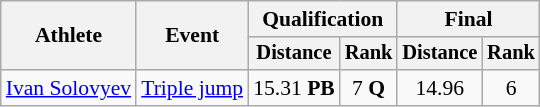<table class="wikitable" style="font-size:90%">
<tr>
<th rowspan=2>Athlete</th>
<th rowspan=2>Event</th>
<th colspan=2>Qualification</th>
<th colspan=2>Final</th>
</tr>
<tr style="font-size:95%">
<th>Distance</th>
<th>Rank</th>
<th>Distance</th>
<th>Rank</th>
</tr>
<tr align=center>
<td align=left><a href='#'>Ivan Solovyev</a></td>
<td align=left><a href='#'>Triple jump</a></td>
<td>15.31	<strong>PB</strong></td>
<td>7 <strong>Q</strong></td>
<td>14.96</td>
<td>6</td>
</tr>
</table>
